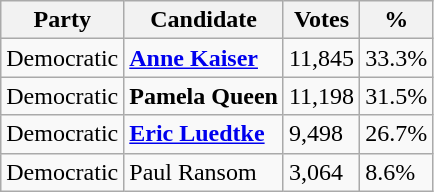<table class="wikitable">
<tr>
<th>Party</th>
<th>Candidate</th>
<th>Votes</th>
<th>%</th>
</tr>
<tr>
<td>Democratic</td>
<td><strong><a href='#'>Anne Kaiser</a></strong></td>
<td>11,845</td>
<td>33.3%</td>
</tr>
<tr>
<td>Democratic</td>
<td><strong>Pamela Queen</strong></td>
<td>11,198</td>
<td>31.5%</td>
</tr>
<tr>
<td>Democratic</td>
<td><strong><a href='#'>Eric Luedtke</a></strong></td>
<td>9,498</td>
<td>26.7%</td>
</tr>
<tr>
<td>Democratic</td>
<td>Paul Ransom</td>
<td>3,064</td>
<td>8.6%</td>
</tr>
</table>
